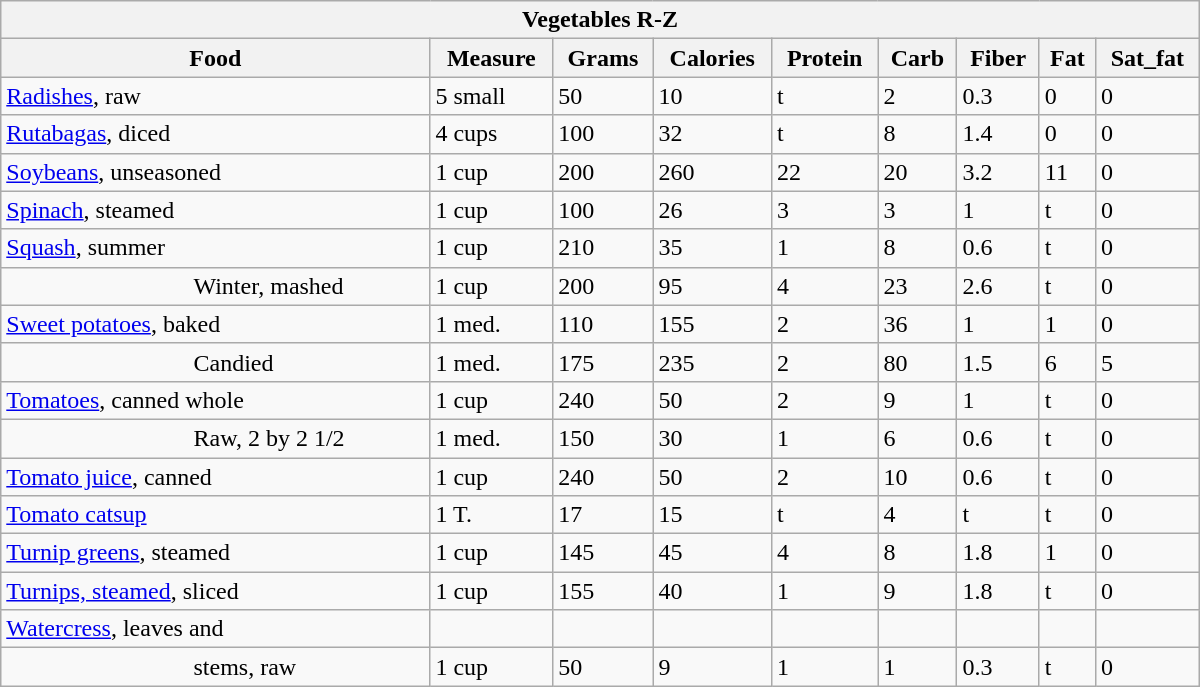<table class="wikitable collapsible collapsed" style="min-width:50em">
<tr>
<th colspan=9>Vegetables R-Z</th>
</tr>
<tr>
<th>Food</th>
<th>Measure</th>
<th>Grams</th>
<th>Calories</th>
<th>Protein</th>
<th>Carb</th>
<th>Fiber</th>
<th>Fat</th>
<th>Sat_fat</th>
</tr>
<tr>
<td><a href='#'>Radishes</a>, raw</td>
<td>5 small</td>
<td>50</td>
<td>10</td>
<td>t</td>
<td>2</td>
<td>0.3</td>
<td>0</td>
<td>0</td>
</tr>
<tr>
<td><a href='#'>Rutabagas</a>, diced</td>
<td>4 cups</td>
<td>100</td>
<td>32</td>
<td>t</td>
<td>8</td>
<td>1.4</td>
<td>0</td>
<td>0</td>
</tr>
<tr>
<td><a href='#'>Soybeans</a>, unseasoned</td>
<td>1 cup</td>
<td>200</td>
<td>260</td>
<td>22</td>
<td>20</td>
<td>3.2</td>
<td>11</td>
<td>0</td>
</tr>
<tr>
<td><a href='#'>Spinach</a>, steamed</td>
<td>1 cup</td>
<td>100</td>
<td>26</td>
<td>3</td>
<td>3</td>
<td>1</td>
<td>t</td>
<td>0</td>
</tr>
<tr>
<td><a href='#'>Squash</a>, summer</td>
<td>1 cup</td>
<td>210</td>
<td>35</td>
<td>1</td>
<td>8</td>
<td>0.6</td>
<td>t</td>
<td>0</td>
</tr>
<tr>
<td style="padding-left:8em">Winter, mashed</td>
<td>1 cup</td>
<td>200</td>
<td>95</td>
<td>4</td>
<td>23</td>
<td>2.6</td>
<td>t</td>
<td>0</td>
</tr>
<tr>
<td><a href='#'>Sweet potatoes</a>, baked</td>
<td>1 med.</td>
<td>110</td>
<td>155</td>
<td>2</td>
<td>36</td>
<td>1</td>
<td>1</td>
<td>0</td>
</tr>
<tr>
<td style="padding-left:8em">Candied</td>
<td>1 med.</td>
<td>175</td>
<td>235</td>
<td>2</td>
<td>80</td>
<td>1.5</td>
<td>6</td>
<td>5</td>
</tr>
<tr>
<td><a href='#'>Tomatoes</a>, canned whole</td>
<td>1 cup</td>
<td>240</td>
<td>50</td>
<td>2</td>
<td>9</td>
<td>1</td>
<td>t</td>
<td>0</td>
</tr>
<tr>
<td style="padding-left:8em">Raw, 2 by 2 1/2</td>
<td>1 med.</td>
<td>150</td>
<td>30</td>
<td>1</td>
<td>6</td>
<td>0.6</td>
<td>t</td>
<td>0</td>
</tr>
<tr>
<td><a href='#'>Tomato juice</a>, canned</td>
<td>1 cup</td>
<td>240</td>
<td>50</td>
<td>2</td>
<td>10</td>
<td>0.6</td>
<td>t</td>
<td>0</td>
</tr>
<tr>
<td><a href='#'>Tomato catsup</a></td>
<td>1 T.</td>
<td>17</td>
<td>15</td>
<td>t</td>
<td>4</td>
<td>t</td>
<td>t</td>
<td>0</td>
</tr>
<tr>
<td><a href='#'>Turnip greens</a>, steamed</td>
<td>1 cup</td>
<td>145</td>
<td>45</td>
<td>4</td>
<td>8</td>
<td>1.8</td>
<td>1</td>
<td>0</td>
</tr>
<tr>
<td><a href='#'>Turnips, steamed</a>, sliced</td>
<td>1 cup</td>
<td>155</td>
<td>40</td>
<td>1</td>
<td>9</td>
<td>1.8</td>
<td>t</td>
<td>0</td>
</tr>
<tr>
<td><a href='#'>Watercress</a>, leaves and</td>
<td></td>
<td></td>
<td></td>
<td></td>
<td></td>
<td></td>
<td></td>
<td></td>
</tr>
<tr>
<td style="padding-left:8em">stems, raw</td>
<td>1 cup</td>
<td>50</td>
<td>9</td>
<td>1</td>
<td>1</td>
<td>0.3</td>
<td>t</td>
<td>0</td>
</tr>
</table>
